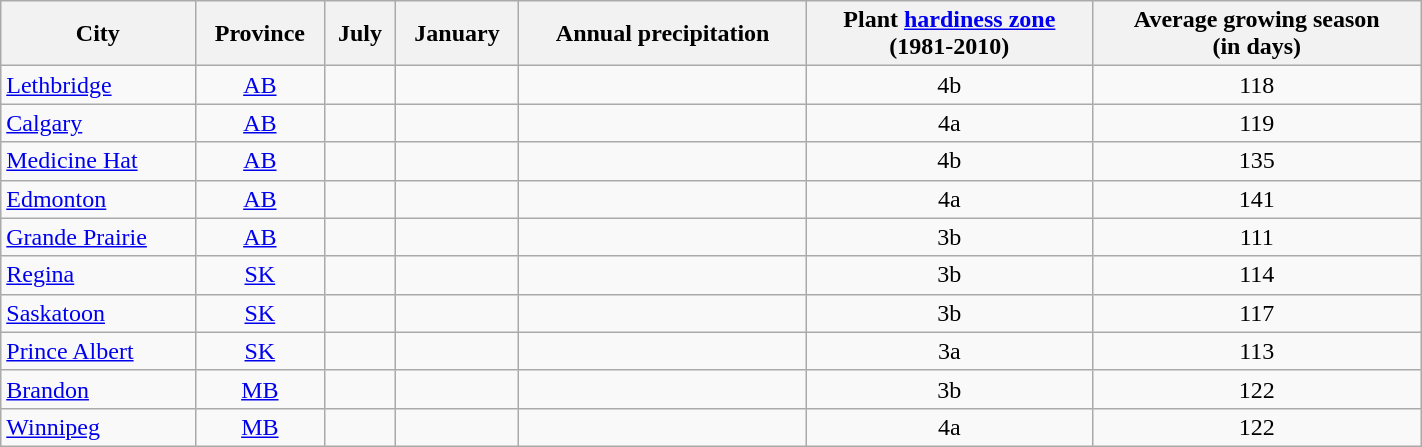<table class="wikitable sortable" style="width:75%; font-size:100%;">
<tr>
<th>City</th>
<th>Province</th>
<th>July</th>
<th>January</th>
<th>Annual precipitation</th>
<th>Plant <a href='#'>hardiness zone</a><br>(1981-2010)</th>
<th>Average growing season<br>(in days) </th>
</tr>
<tr>
<td><a href='#'>Lethbridge</a></td>
<td align=center><a href='#'>AB</a></td>
<td align=center></td>
<td align=center></td>
<td align=center></td>
<td align=center>4b</td>
<td align=center>118</td>
</tr>
<tr>
<td><a href='#'>Calgary</a></td>
<td align=center><a href='#'>AB</a></td>
<td align=center></td>
<td align=center></td>
<td align=center></td>
<td align=center>4a</td>
<td align=center>119</td>
</tr>
<tr>
<td><a href='#'>Medicine Hat</a></td>
<td align=center><a href='#'>AB</a></td>
<td align=center></td>
<td align=center></td>
<td align=center></td>
<td align=center>4b</td>
<td align=center>135</td>
</tr>
<tr>
<td><a href='#'>Edmonton</a></td>
<td align=center><a href='#'>AB</a></td>
<td align=center></td>
<td align=center></td>
<td align=center></td>
<td align=center>4a</td>
<td align=center>141</td>
</tr>
<tr>
<td><a href='#'>Grande Prairie</a></td>
<td align=center><a href='#'>AB</a></td>
<td align=center></td>
<td align=center></td>
<td align=center></td>
<td align=center>3b</td>
<td align=center>111</td>
</tr>
<tr>
<td><a href='#'>Regina</a></td>
<td align=center><a href='#'>SK</a></td>
<td align=center></td>
<td align=center></td>
<td align=center></td>
<td align=center>3b</td>
<td align=center>114</td>
</tr>
<tr>
<td><a href='#'>Saskatoon</a></td>
<td align=center><a href='#'>SK</a></td>
<td align=center></td>
<td align=center></td>
<td align=center></td>
<td align=center>3b</td>
<td align=center>117</td>
</tr>
<tr>
<td><a href='#'>Prince Albert</a></td>
<td align=center><a href='#'>SK</a></td>
<td align=center></td>
<td align=center></td>
<td align=center></td>
<td align=center>3a</td>
<td align=center>113</td>
</tr>
<tr>
<td><a href='#'>Brandon</a></td>
<td align=center><a href='#'>MB</a></td>
<td align=center></td>
<td align=center></td>
<td align=center></td>
<td align=center>3b</td>
<td align=center>122</td>
</tr>
<tr>
<td><a href='#'>Winnipeg</a></td>
<td align=center><a href='#'>MB</a></td>
<td align=center></td>
<td align=center></td>
<td align=center></td>
<td align=center>4a</td>
<td align=center>122</td>
</tr>
</table>
